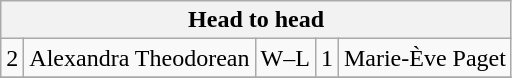<table class="wikitable sortable" style="text-align:center">
<tr>
<th colspan=5>Head to head</th>
</tr>
<tr>
<td>2</td>
<td align=right>Alexandra Theodorean </td>
<td>W–L</td>
<td>1</td>
<td align=left> Marie-Ève Paget</td>
</tr>
<tr>
</tr>
</table>
